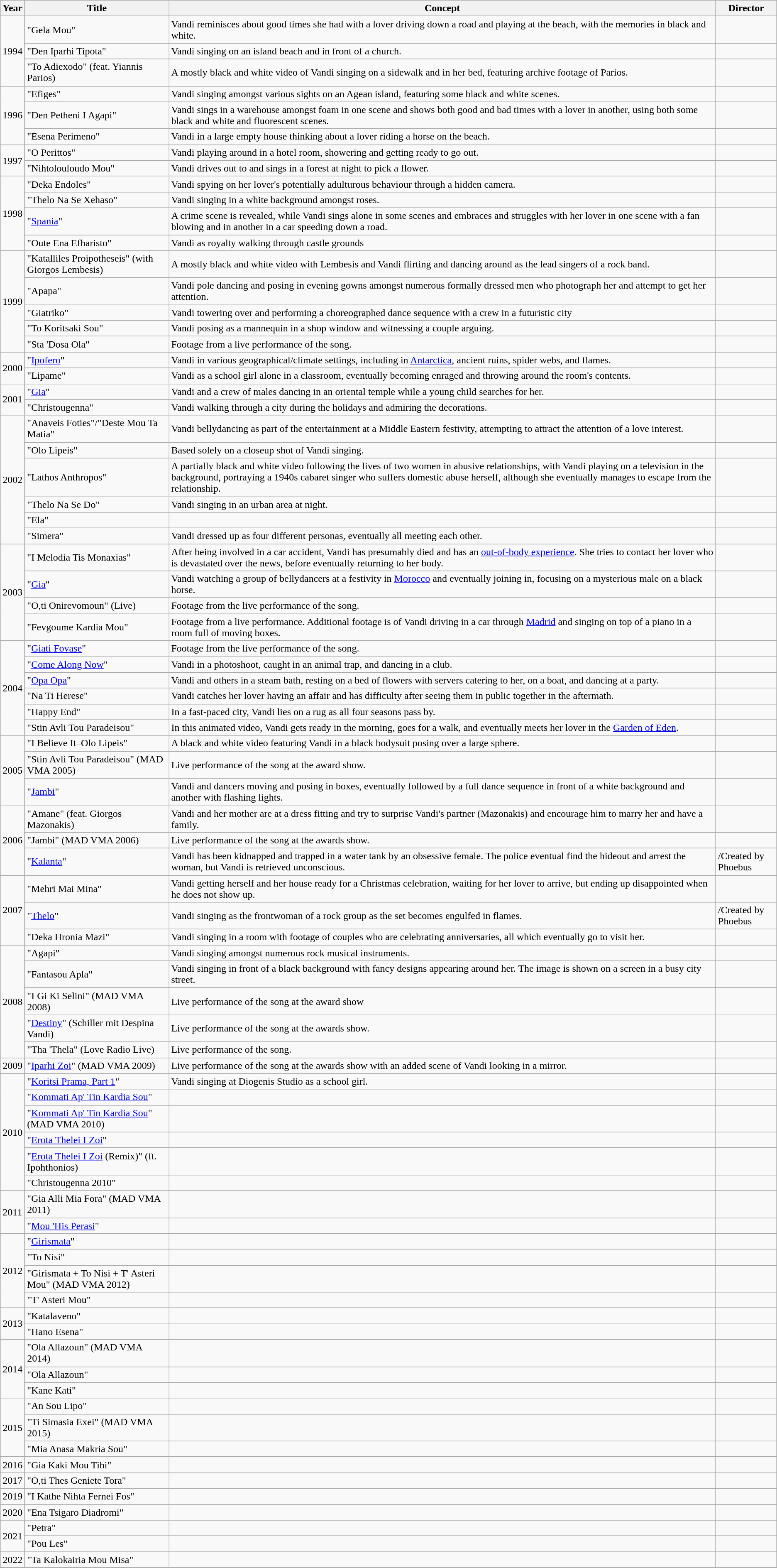<table class="wikitable">
<tr>
<th>Year</th>
<th style="width:14em">Title</th>
<th>Concept</th>
<th>Director</th>
</tr>
<tr>
<td rowspan="3">1994</td>
<td>"Gela Mou"</td>
<td>Vandi reminisces about good times she had with a lover driving down a road and playing at the beach, with the memories in black and white.</td>
<td></td>
</tr>
<tr>
<td>"Den Iparhi Tipota"</td>
<td>Vandi singing on an island beach and in front of a church.</td>
<td></td>
</tr>
<tr>
<td>"To Adiexodo" (feat. Yiannis Parios)</td>
<td>A mostly black and white video of Vandi singing on a sidewalk and in her bed, featuring archive footage of Parios.</td>
<td></td>
</tr>
<tr>
<td rowspan="3">1996</td>
<td>"Efiges"</td>
<td>Vandi singing amongst various sights on an Agean island, featuring some black and white scenes.</td>
<td></td>
</tr>
<tr>
<td>"Den Petheni I Agapi"</td>
<td>Vandi sings in a warehouse amongst foam in one scene and shows both good and bad times with a lover in another, using both some black and white and fluorescent scenes.</td>
<td></td>
</tr>
<tr>
<td>"Esena Perimeno"</td>
<td>Vandi in a large empty house thinking about a lover riding a horse on the beach.</td>
<td></td>
</tr>
<tr>
<td rowspan="2">1997</td>
<td>"O Perittos"</td>
<td>Vandi playing around in a hotel room, showering and getting ready to go out.</td>
<td></td>
</tr>
<tr>
<td>"Nihtolouloudo Mou"</td>
<td>Vandi drives out to and sings in a forest at night to pick a flower.</td>
<td></td>
</tr>
<tr>
<td rowspan="4">1998</td>
<td>"Deka Endoles"</td>
<td>Vandi spying on her lover's potentially adulturous behaviour through a hidden camera.</td>
<td></td>
</tr>
<tr>
<td>"Thelo Na Se Xehaso"</td>
<td>Vandi singing in a white background amongst roses.</td>
<td></td>
</tr>
<tr>
<td>"<a href='#'>Spania</a>"</td>
<td>A crime scene is revealed, while Vandi sings alone in some scenes and embraces and struggles with her lover in one scene with a fan blowing and in another in a car speeding down a road.</td>
<td></td>
</tr>
<tr>
<td>"Oute Ena Efharisto"</td>
<td>Vandi as royalty walking through castle grounds</td>
<td></td>
</tr>
<tr>
<td rowspan="5">1999</td>
<td>"Katalliles Proipotheseis" (with Giorgos Lembesis)</td>
<td>A mostly black and white video with Lembesis and Vandi flirting and dancing around as the lead singers of a rock band.</td>
<td></td>
</tr>
<tr>
<td>"Apapa"</td>
<td>Vandi pole dancing and posing in evening gowns amongst numerous formally dressed men who photograph her and attempt to get her attention.</td>
<td></td>
</tr>
<tr>
<td>"Giatriko"</td>
<td>Vandi towering over and performing a choreographed dance sequence with a crew in a futuristic city</td>
<td></td>
</tr>
<tr>
<td>"To Koritsaki Sou"</td>
<td>Vandi posing as a mannequin in a shop window and witnessing a couple arguing.</td>
<td></td>
</tr>
<tr>
<td>"Sta 'Dosa Ola"</td>
<td>Footage from a live performance of the song.</td>
<td></td>
</tr>
<tr>
<td rowspan="2">2000</td>
<td>"<a href='#'>Ipofero</a>"</td>
<td>Vandi in various geographical/climate settings, including in <a href='#'>Antarctica</a>, ancient ruins, spider webs, and flames.</td>
<td></td>
</tr>
<tr>
<td>"Lipame"</td>
<td>Vandi as a school girl alone in a classroom, eventually becoming enraged and throwing around the room's contents.</td>
<td></td>
</tr>
<tr>
<td rowspan="2">2001</td>
<td>"<a href='#'>Gia</a>"</td>
<td>Vandi and a crew of males dancing in an oriental temple while a young child searches for her.</td>
<td></td>
</tr>
<tr>
<td>"Christougenna"</td>
<td>Vandi walking through a city during the holidays and admiring the decorations.</td>
<td></td>
</tr>
<tr>
<td rowspan="6">2002</td>
<td>"Anaveis Foties"/"Deste Mou Ta Matia"</td>
<td>Vandi bellydancing as part of the entertainment at a Middle Eastern festivity, attempting to attract the attention of a love interest.</td>
<td></td>
</tr>
<tr>
<td>"Olo Lipeis"</td>
<td>Based solely on a closeup shot of Vandi singing.</td>
<td></td>
</tr>
<tr>
<td>"Lathos Anthropos"</td>
<td>A partially black and white video following the lives of two women in abusive relationships, with Vandi playing on a television in the background, portraying a 1940s cabaret singer who suffers domestic abuse herself, although she eventually manages to escape from the relationship.</td>
<td></td>
</tr>
<tr>
<td>"Thelo Na Se Do"</td>
<td>Vandi singing in an urban area at night.</td>
<td></td>
</tr>
<tr>
<td>"Ela"</td>
<td></td>
<td></td>
</tr>
<tr>
<td>"Simera"</td>
<td>Vandi dressed up as four different personas, eventually all meeting each other.</td>
<td></td>
</tr>
<tr>
<td rowspan="4">2003</td>
<td>"I Melodia Tis Monaxias"</td>
<td>After being involved in a car accident, Vandi has presumably died and has an <a href='#'>out-of-body experience</a>. She tries to contact her lover who is devastated over the news, before eventually returning to her body.</td>
<td></td>
</tr>
<tr>
<td>"<a href='#'>Gia</a>"</td>
<td>Vandi watching a group of bellydancers at a festivity in <a href='#'>Morocco</a> and eventually joining in, focusing on a mysterious male on a black horse.</td>
<td></td>
</tr>
<tr>
<td>"O,ti Onirevomoun" (Live)</td>
<td>Footage from the live performance of the song.</td>
<td></td>
</tr>
<tr>
<td>"Fevgoume Kardia Mou"</td>
<td>Footage from a live performance. Additional footage is of Vandi driving in a car through <a href='#'>Madrid</a> and singing on top of a piano in a room full of moving boxes.</td>
<td></td>
</tr>
<tr>
<td rowspan="6">2004</td>
<td>"<a href='#'>Giati Fovase</a>"</td>
<td>Footage from the live performance of the song.</td>
<td></td>
</tr>
<tr>
<td>"<a href='#'>Come Along Now</a>"</td>
<td>Vandi in a photoshoot, caught in an animal trap, and dancing in a club.</td>
<td></td>
</tr>
<tr>
<td>"<a href='#'>Opa Opa</a>"</td>
<td>Vandi and others in a steam bath, resting on a bed of flowers with servers catering to her, on a boat, and dancing at a party.</td>
<td></td>
</tr>
<tr>
<td>"Na Ti Herese"</td>
<td>Vandi catches her lover having an affair and has difficulty after seeing them in public together in the aftermath.</td>
<td></td>
</tr>
<tr>
<td>"Happy End"</td>
<td>In a fast-paced city, Vandi lies on a rug as all four seasons pass by.</td>
<td></td>
</tr>
<tr>
<td>"Stin Avli Tou Paradeisou"</td>
<td>In this animated video, Vandi gets ready in the morning, goes for a walk, and eventually meets her lover in the <a href='#'>Garden of Eden</a>.</td>
<td></td>
</tr>
<tr>
<td rowspan="3">2005</td>
<td>"I Believe It–Olo Lipeis"</td>
<td>A black and white video featuring Vandi in a black bodysuit posing over a large sphere.</td>
<td></td>
</tr>
<tr>
<td>"Stin Avli Tou Paradeisou" (MAD VMA 2005)</td>
<td>Live performance of the song at the award show.</td>
<td></td>
</tr>
<tr>
<td>"<a href='#'>Jambi</a>"</td>
<td>Vandi and dancers moving and posing in boxes, eventually followed by a full dance sequence in front of a white background and another with flashing lights.</td>
<td></td>
</tr>
<tr>
<td rowspan="3">2006</td>
<td>"Amane" (feat. Giorgos Mazonakis)</td>
<td>Vandi and her mother are at a dress fitting and try to surprise Vandi's partner (Mazonakis) and encourage him to marry her and have a family.</td>
<td></td>
</tr>
<tr>
<td>"Jambi" (MAD VMA 2006)</td>
<td>Live performance of the song at the awards show.</td>
<td></td>
</tr>
<tr>
<td>"<a href='#'>Kalanta</a>"</td>
<td>Vandi has been kidnapped and trapped in a water tank by an obsessive female. The police eventual find the hideout and arrest the woman, but Vandi is retrieved unconscious.</td>
<td>/Created by Phoebus</td>
</tr>
<tr>
<td rowspan="3">2007</td>
<td>"Mehri Mai Mina"</td>
<td>Vandi getting herself and her house ready for a Christmas celebration, waiting for her lover to arrive, but ending up disappointed when he does not show up.</td>
<td></td>
</tr>
<tr>
<td>"<a href='#'>Thelo</a>"</td>
<td>Vandi singing as the frontwoman of a rock group as the set becomes engulfed in flames.</td>
<td>/Created by Phoebus</td>
</tr>
<tr>
<td>"Deka Hronia Mazi"</td>
<td>Vandi singing in a room with footage of couples who are celebrating anniversaries, all which eventually go to visit her.</td>
<td></td>
</tr>
<tr>
<td rowspan="5">2008</td>
<td>"Agapi"</td>
<td>Vandi singing amongst numerous rock musical instruments.</td>
<td></td>
</tr>
<tr>
<td>"Fantasou Apla"</td>
<td>Vandi singing in front of a black background with fancy designs appearing around her. The image is shown on a screen in a busy city street.</td>
<td></td>
</tr>
<tr>
<td>"I Gi Ki Selini" (MAD VMA 2008)</td>
<td>Live performance of the song at the award show</td>
<td></td>
</tr>
<tr>
<td>"<a href='#'>Destiny</a>" (Schiller mit Despina Vandi)</td>
<td>Live performance of the song at the awards show.</td>
<td></td>
</tr>
<tr>
<td>"Tha 'Thela" (Love Radio Live)</td>
<td>Live performance of the song.</td>
<td></td>
</tr>
<tr>
<td>2009</td>
<td>"<a href='#'>Iparhi Zoi</a>" (MAD VMA 2009)</td>
<td>Live performance of the song at the awards show with an added scene of Vandi looking in a mirror.</td>
<td></td>
</tr>
<tr>
<td rowspan="6">2010</td>
<td>"<a href='#'>Koritsi Prama, Part 1</a>"</td>
<td>Vandi singing at Diogenis Studio as a school girl.</td>
<td></td>
</tr>
<tr>
<td>"<a href='#'>Kommati Ap' Tin Kardia Sou</a>"</td>
<td></td>
<td></td>
</tr>
<tr>
<td>"<a href='#'>Kommati Ap' Tin Kardia Sou</a>" (MAD VMA 2010)</td>
<td></td>
<td></td>
</tr>
<tr>
<td>"<a href='#'>Erota Thelei I Zoi</a>"</td>
<td></td>
<td></td>
</tr>
<tr>
<td>"<a href='#'>Erota Thelei I Zoi</a> (Remix)" (ft. Ipohthonios)</td>
<td></td>
<td></td>
</tr>
<tr>
<td>"Christougenna 2010"</td>
<td></td>
<td></td>
</tr>
<tr>
<td rowspan="2">2011</td>
<td>"Gia Alli Mia Fora" (MAD VMA 2011)</td>
<td></td>
<td></td>
</tr>
<tr>
<td>"<a href='#'>Mou 'His Perasi</a>"</td>
<td></td>
<td></td>
</tr>
<tr>
<td rowspan="4">2012</td>
<td>"<a href='#'>Girismata</a>"</td>
<td></td>
<td></td>
</tr>
<tr>
<td>"To Nisi"</td>
<td></td>
<td></td>
</tr>
<tr>
<td>"Girismata + To Nisi + T' Asteri Mou" (MAD VMA 2012)</td>
<td></td>
<td></td>
</tr>
<tr>
<td>"T' Asteri Mou"</td>
<td></td>
<td></td>
</tr>
<tr>
<td rowspan="2">2013</td>
<td>"Katalaveno"</td>
<td></td>
<td></td>
</tr>
<tr>
<td>"Hano Esena"</td>
<td></td>
<td></td>
</tr>
<tr>
<td rowspan="3">2014</td>
<td>"Ola Allazoun" (MAD VMA 2014)</td>
<td></td>
<td></td>
</tr>
<tr>
<td>"Ola Allazoun"</td>
<td></td>
<td></td>
</tr>
<tr>
<td>"Kane Kati"</td>
<td></td>
<td></td>
</tr>
<tr>
<td rowspan="3">2015</td>
<td>"An Sou Lipo"</td>
<td></td>
<td></td>
</tr>
<tr>
<td>"Ti Simasia Exei" (MAD VMA 2015)</td>
<td></td>
<td></td>
</tr>
<tr>
<td>"Mia Anasa Makria Sou"</td>
<td></td>
<td></td>
</tr>
<tr>
<td rowspan="1">2016</td>
<td>"Gia Kaki Mou Tihi"</td>
<td></td>
<td></td>
</tr>
<tr>
<td rowspan="1">2017</td>
<td>"O,ti Thes Geniete Tora"</td>
<td></td>
<td></td>
</tr>
<tr>
<td rowspan="1">2019</td>
<td>"I Kathe Nihta Fernei Fos"</td>
<td></td>
<td></td>
</tr>
<tr>
<td rowspan="1">2020</td>
<td>"Ena Tsigaro Diadromi"</td>
<td></td>
<td></td>
</tr>
<tr>
</tr>
<tr>
<td rowspan="2">2021</td>
<td>"Petra"</td>
<td></td>
<td></td>
</tr>
<tr>
<td>"Pou Les"</td>
<td></td>
<td></td>
</tr>
<tr>
</tr>
<tr>
<td rowspan="1">2022</td>
<td>"Ta Kalokairia Mou Misa"</td>
<td></td>
<td></td>
</tr>
<tr>
</tr>
</table>
